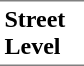<table border=0 cellspacing=0 cellpadding=3>
<tr>
<td style="border-bottom:solid 1px gray;border-top:solid 1px gray;" width=50 valign=top><strong>Street Level</strong></td>
</tr>
</table>
